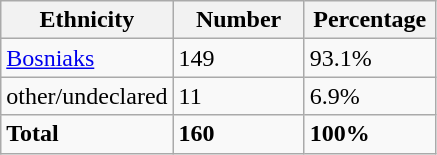<table class="wikitable">
<tr>
<th width="100px">Ethnicity</th>
<th width="80px">Number</th>
<th width="80px">Percentage</th>
</tr>
<tr>
<td><a href='#'>Bosniaks</a></td>
<td>149</td>
<td>93.1%</td>
</tr>
<tr>
<td>other/undeclared</td>
<td>11</td>
<td>6.9%</td>
</tr>
<tr>
<td><strong>Total</strong></td>
<td><strong>160</strong></td>
<td><strong>100%</strong></td>
</tr>
</table>
